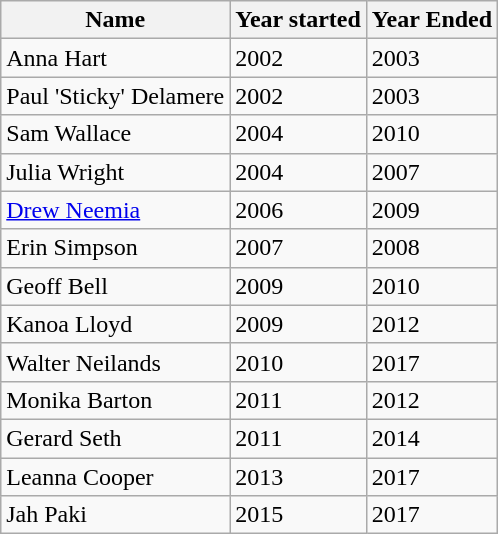<table class="wikitable sortable">
<tr>
<th>Name</th>
<th>Year started</th>
<th>Year Ended</th>
</tr>
<tr>
<td>Anna Hart</td>
<td>2002</td>
<td>2003</td>
</tr>
<tr>
<td>Paul 'Sticky' Delamere</td>
<td>2002</td>
<td>2003</td>
</tr>
<tr>
<td>Sam Wallace</td>
<td>2004</td>
<td>2010</td>
</tr>
<tr>
<td>Julia Wright</td>
<td>2004</td>
<td>2007</td>
</tr>
<tr>
<td><a href='#'>Drew Neemia</a></td>
<td>2006</td>
<td>2009</td>
</tr>
<tr>
<td>Erin Simpson</td>
<td>2007</td>
<td>2008</td>
</tr>
<tr>
<td>Geoff Bell</td>
<td>2009</td>
<td>2010</td>
</tr>
<tr>
<td>Kanoa Lloyd</td>
<td>2009</td>
<td>2012</td>
</tr>
<tr>
<td>Walter Neilands</td>
<td>2010</td>
<td>2017</td>
</tr>
<tr>
<td>Monika Barton</td>
<td>2011</td>
<td>2012</td>
</tr>
<tr>
<td>Gerard Seth</td>
<td>2011</td>
<td>2014</td>
</tr>
<tr>
<td>Leanna Cooper</td>
<td>2013</td>
<td>2017</td>
</tr>
<tr>
<td>Jah Paki</td>
<td>2015</td>
<td>2017</td>
</tr>
</table>
